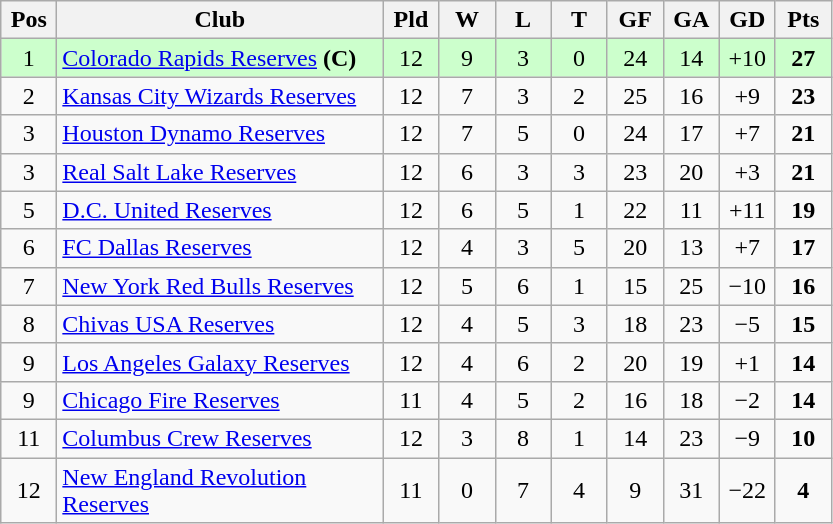<table class="wikitable" style="text-align:center">
<tr>
<th width=30>Pos</th>
<th width=210>Club</th>
<th width=30>Pld</th>
<th width=30>W</th>
<th width=30>L</th>
<th width=30>T</th>
<th width=30>GF</th>
<th width=30>GA</th>
<th width=30>GD</th>
<th width=30>Pts</th>
</tr>
<tr bgcolor=#ccffcc>
<td>1</td>
<td align="left"><a href='#'>Colorado Rapids Reserves</a> <strong>(C)</strong></td>
<td>12</td>
<td>9</td>
<td>3</td>
<td>0</td>
<td>24</td>
<td>14</td>
<td>+10</td>
<td><strong>27</strong></td>
</tr>
<tr>
<td>2</td>
<td align="left"><a href='#'>Kansas City Wizards Reserves</a></td>
<td>12</td>
<td>7</td>
<td>3</td>
<td>2</td>
<td>25</td>
<td>16</td>
<td>+9</td>
<td><strong>23</strong></td>
</tr>
<tr>
<td>3</td>
<td align="left"><a href='#'>Houston Dynamo Reserves</a></td>
<td>12</td>
<td>7</td>
<td>5</td>
<td>0</td>
<td>24</td>
<td>17</td>
<td>+7</td>
<td><strong>21</strong></td>
</tr>
<tr>
<td>3</td>
<td align="left"><a href='#'>Real Salt Lake Reserves</a></td>
<td>12</td>
<td>6</td>
<td>3</td>
<td>3</td>
<td>23</td>
<td>20</td>
<td>+3</td>
<td><strong>21</strong></td>
</tr>
<tr>
<td>5</td>
<td align="left"><a href='#'>D.C. United Reserves</a></td>
<td>12</td>
<td>6</td>
<td>5</td>
<td>1</td>
<td>22</td>
<td>11</td>
<td>+11</td>
<td><strong>19</strong></td>
</tr>
<tr>
<td>6</td>
<td align="left"><a href='#'>FC Dallas Reserves</a></td>
<td>12</td>
<td>4</td>
<td>3</td>
<td>5</td>
<td>20</td>
<td>13</td>
<td>+7</td>
<td><strong>17</strong></td>
</tr>
<tr>
<td>7</td>
<td align="left"><a href='#'>New York Red Bulls Reserves</a></td>
<td>12</td>
<td>5</td>
<td>6</td>
<td>1</td>
<td>15</td>
<td>25</td>
<td>−10</td>
<td><strong>16</strong></td>
</tr>
<tr>
<td>8</td>
<td align="left"><a href='#'>Chivas USA Reserves</a></td>
<td>12</td>
<td>4</td>
<td>5</td>
<td>3</td>
<td>18</td>
<td>23</td>
<td>−5</td>
<td><strong>15</strong></td>
</tr>
<tr>
<td>9</td>
<td align="left"><a href='#'>Los Angeles Galaxy Reserves</a></td>
<td>12</td>
<td>4</td>
<td>6</td>
<td>2</td>
<td>20</td>
<td>19</td>
<td>+1</td>
<td><strong>14</strong></td>
</tr>
<tr>
<td>9</td>
<td align="left"><a href='#'>Chicago Fire Reserves</a></td>
<td>11</td>
<td>4</td>
<td>5</td>
<td>2</td>
<td>16</td>
<td>18</td>
<td>−2</td>
<td><strong>14</strong></td>
</tr>
<tr>
<td>11</td>
<td align="left"><a href='#'>Columbus Crew Reserves</a></td>
<td>12</td>
<td>3</td>
<td>8</td>
<td>1</td>
<td>14</td>
<td>23</td>
<td>−9</td>
<td><strong>10</strong></td>
</tr>
<tr>
<td>12</td>
<td align="left"><a href='#'>New England Revolution Reserves</a></td>
<td>11</td>
<td>0</td>
<td>7</td>
<td>4</td>
<td>9</td>
<td>31</td>
<td>−22</td>
<td><strong>4</strong></td>
</tr>
</table>
